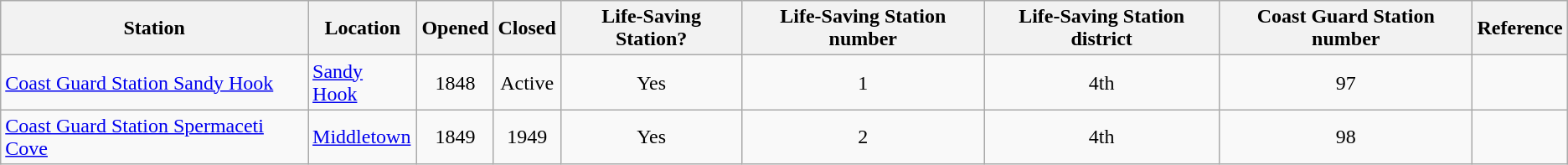<table class="wikitable sortable" style="text-align:left;">
<tr>
<th>Station</th>
<th>Location</th>
<th>Opened</th>
<th>Closed</th>
<th>Life-Saving Station?</th>
<th>Life-Saving Station number</th>
<th>Life-Saving Station district</th>
<th>Coast Guard Station number</th>
<th>Reference</th>
</tr>
<tr>
<td><a href='#'>Coast Guard Station Sandy Hook</a></td>
<td><a href='#'>Sandy Hook</a></td>
<td align="center">1848</td>
<td align="center">Active</td>
<td align="center">Yes</td>
<td align="center">1</td>
<td align="center">4th</td>
<td align="center">97</td>
<td align="center"></td>
</tr>
<tr>
<td><a href='#'>Coast Guard Station Spermaceti Cove</a></td>
<td><a href='#'>Middletown</a></td>
<td align="center">1849</td>
<td align="center">1949</td>
<td align="center">Yes</td>
<td align="center">2</td>
<td align="center">4th</td>
<td align="center">98</td>
<td align="center"></td>
</tr>
</table>
